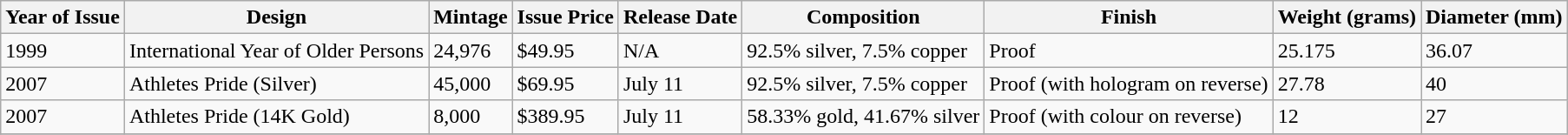<table class="wikitable sortable">
<tr>
<th>Year of Issue</th>
<th>Design</th>
<th>Mintage</th>
<th>Issue Price</th>
<th>Release Date</th>
<th>Composition</th>
<th>Finish</th>
<th>Weight (grams)</th>
<th>Diameter (mm)</th>
</tr>
<tr>
<td>1999</td>
<td>International Year of Older Persons </td>
<td>24,976</td>
<td>$49.95</td>
<td>N/A</td>
<td>92.5% silver, 7.5% copper</td>
<td>Proof</td>
<td>25.175</td>
<td>36.07</td>
</tr>
<tr>
<td>2007</td>
<td>Athletes Pride (Silver)</td>
<td>45,000</td>
<td>$69.95</td>
<td>July 11</td>
<td>92.5% silver, 7.5% copper</td>
<td>Proof (with hologram on reverse)</td>
<td>27.78</td>
<td>40</td>
</tr>
<tr>
<td>2007</td>
<td>Athletes Pride (14K Gold)</td>
<td>8,000</td>
<td>$389.95</td>
<td>July 11</td>
<td>58.33% gold, 41.67% silver</td>
<td>Proof (with colour on reverse)</td>
<td>12</td>
<td>27</td>
</tr>
<tr>
</tr>
</table>
